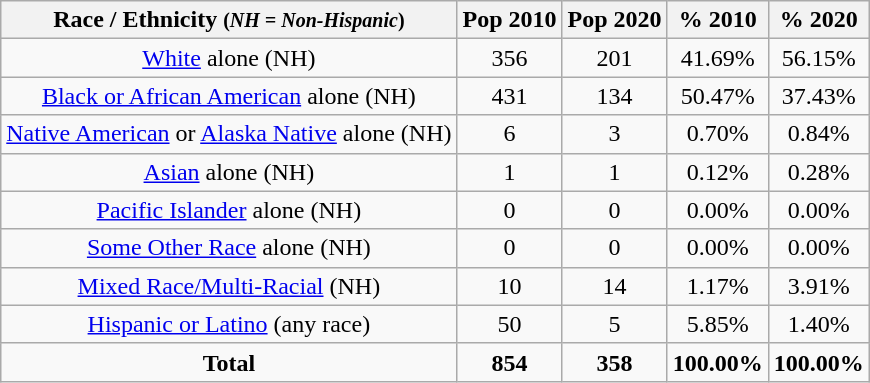<table class="wikitable" style="text-align:center;">
<tr>
<th>Race / Ethnicity <small>(<em>NH = Non-Hispanic</em>)</small></th>
<th>Pop 2010</th>
<th>Pop 2020</th>
<th>% 2010</th>
<th>% 2020</th>
</tr>
<tr>
<td><a href='#'>White</a> alone (NH)</td>
<td>356</td>
<td>201</td>
<td>41.69%</td>
<td>56.15%</td>
</tr>
<tr>
<td><a href='#'>Black or African American</a> alone (NH)</td>
<td>431</td>
<td>134</td>
<td>50.47%</td>
<td>37.43%</td>
</tr>
<tr>
<td><a href='#'>Native American</a> or <a href='#'>Alaska Native</a> alone (NH)</td>
<td>6</td>
<td>3</td>
<td>0.70%</td>
<td>0.84%</td>
</tr>
<tr>
<td><a href='#'>Asian</a> alone (NH)</td>
<td>1</td>
<td>1</td>
<td>0.12%</td>
<td>0.28%</td>
</tr>
<tr>
<td><a href='#'>Pacific Islander</a> alone (NH)</td>
<td>0</td>
<td>0</td>
<td>0.00%</td>
<td>0.00%</td>
</tr>
<tr>
<td><a href='#'>Some Other Race</a> alone (NH)</td>
<td>0</td>
<td>0</td>
<td>0.00%</td>
<td>0.00%</td>
</tr>
<tr>
<td><a href='#'>Mixed Race/Multi-Racial</a> (NH)</td>
<td>10</td>
<td>14</td>
<td>1.17%</td>
<td>3.91%</td>
</tr>
<tr>
<td><a href='#'>Hispanic or Latino</a> (any race)</td>
<td>50</td>
<td>5</td>
<td>5.85%</td>
<td>1.40%</td>
</tr>
<tr>
<td><strong>Total</strong></td>
<td><strong>854</strong></td>
<td><strong>358</strong></td>
<td><strong>100.00%</strong></td>
<td><strong>100.00%</strong></td>
</tr>
</table>
